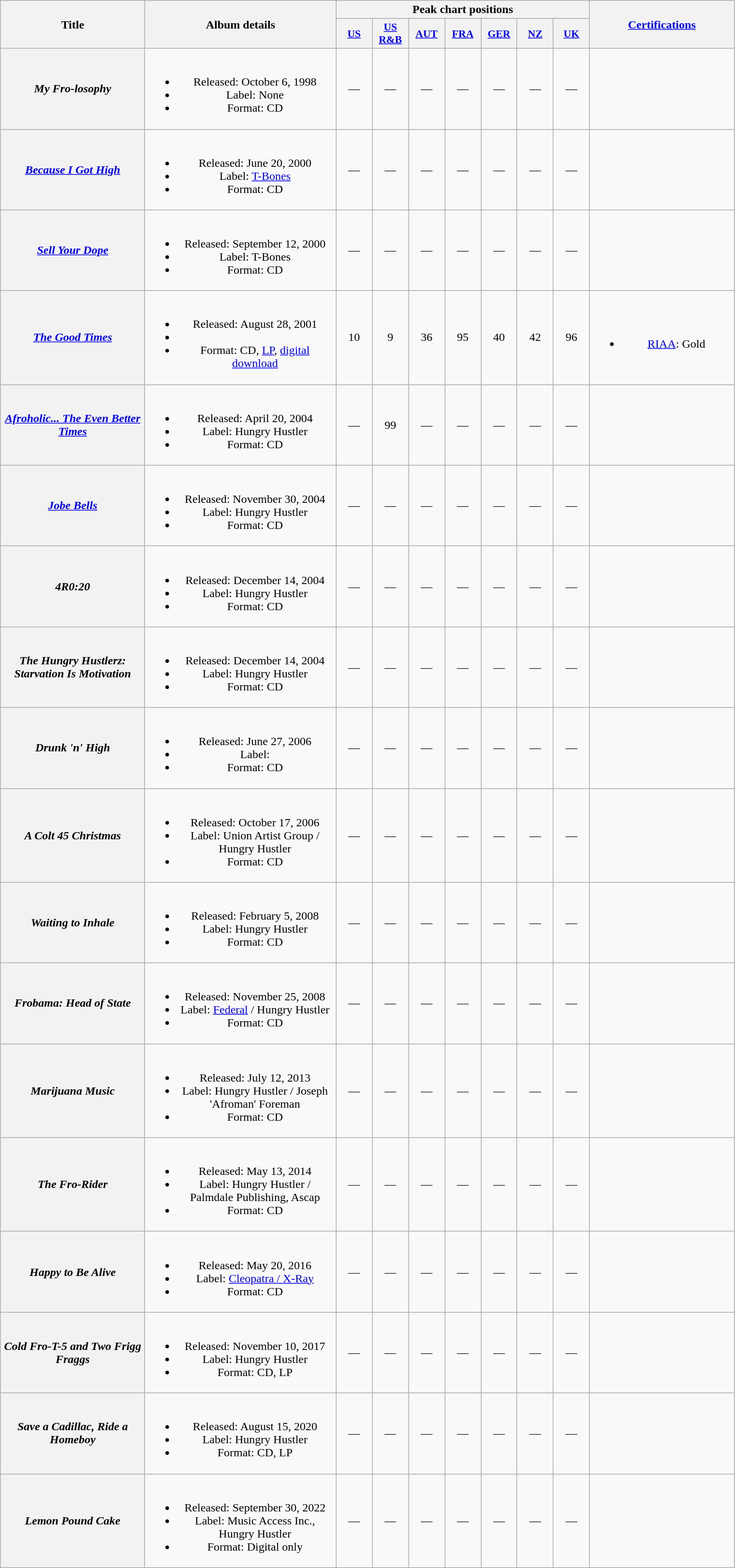<table class="wikitable plainrowheaders" style="text-align:center;">
<tr>
<th scope="col" rowspan="2" style="width:12em;">Title</th>
<th scope="col" rowspan="2" style="width:16em;">Album details</th>
<th scope="col" colspan="7">Peak chart positions</th>
<th scope="col" rowspan="2" style="width:12em;"><a href='#'>Certifications</a></th>
</tr>
<tr>
<th style="width:3em; font-size:90%"><a href='#'>US</a><br></th>
<th style="width:3em; font-size:90%"><a href='#'>US<br>R&B</a><br></th>
<th style="width:3em; font-size:90%"><a href='#'>AUT</a><br></th>
<th style="width:3em; font-size:90%"><a href='#'>FRA</a><br></th>
<th style="width:3em; font-size:90%"><a href='#'>GER</a><br></th>
<th style="width:3em; font-size:90%"><a href='#'>NZ</a><br></th>
<th style="width:3em; font-size:90%"><a href='#'>UK</a><br></th>
</tr>
<tr>
<th scope="row"><em>My Fro-losophy</em></th>
<td><br><ul><li>Released: October 6, 1998</li><li>Label: None</li><li>Format: CD</li></ul></td>
<td>—</td>
<td>—</td>
<td>—</td>
<td>—</td>
<td>—</td>
<td>—</td>
<td>—</td>
<td></td>
</tr>
<tr>
<th scope="row"><em><a href='#'>Because I Got High</a></em></th>
<td><br><ul><li>Released: June 20, 2000</li><li>Label: <a href='#'>T-Bones</a></li><li>Format: CD</li></ul></td>
<td>—</td>
<td>—</td>
<td>—</td>
<td>—</td>
<td>—</td>
<td>—</td>
<td>—</td>
<td></td>
</tr>
<tr>
<th scope="row"><em><a href='#'>Sell Your Dope</a></em></th>
<td><br><ul><li>Released: September 12, 2000</li><li>Label: T-Bones</li><li>Format: CD</li></ul></td>
<td>—</td>
<td>—</td>
<td>—</td>
<td>—</td>
<td>—</td>
<td>—</td>
<td>—</td>
<td></td>
</tr>
<tr>
<th scope="row"><em><a href='#'>The Good Times</a></em></th>
<td><br><ul><li>Released: August 28, 2001</li><li></li><li>Format: CD, <a href='#'>LP</a>, <a href='#'>digital download</a></li></ul></td>
<td>10</td>
<td>9</td>
<td>36</td>
<td>95</td>
<td>40</td>
<td>42</td>
<td>96</td>
<td><br><ul><li><a href='#'>RIAA</a>: Gold</li></ul></td>
</tr>
<tr>
<th scope="row"><em><a href='#'>Afroholic... The Even Better Times</a></em></th>
<td><br><ul><li>Released: April 20, 2004</li><li>Label: Hungry Hustler</li><li>Format: CD</li></ul></td>
<td>—</td>
<td>99</td>
<td>—</td>
<td>—</td>
<td>—</td>
<td>—</td>
<td>—</td>
<td></td>
</tr>
<tr>
<th scope="row"><em><a href='#'>Jobe Bells</a></em></th>
<td><br><ul><li>Released: November 30, 2004</li><li>Label: Hungry Hustler</li><li>Format: CD</li></ul></td>
<td>—</td>
<td>—</td>
<td>—</td>
<td>—</td>
<td>—</td>
<td>—</td>
<td>—</td>
<td></td>
</tr>
<tr>
<th scope="row"><em>4R0:20</em></th>
<td><br><ul><li>Released: December 14, 2004</li><li>Label: Hungry Hustler</li><li>Format: CD</li></ul></td>
<td>—</td>
<td>—</td>
<td>—</td>
<td>—</td>
<td>—</td>
<td>—</td>
<td>—</td>
<td></td>
</tr>
<tr>
<th scope="row"><em>The Hungry Hustlerz: Starvation Is Motivation</em></th>
<td><br><ul><li>Released: December 14, 2004</li><li>Label: Hungry Hustler</li><li>Format: CD</li></ul></td>
<td>—</td>
<td>—</td>
<td>—</td>
<td>—</td>
<td>—</td>
<td>—</td>
<td>—</td>
<td></td>
</tr>
<tr>
<th scope="row"><em>Drunk 'n' High</em></th>
<td><br><ul><li>Released: June 27, 2006</li><li>Label: </li><li>Format: CD</li></ul></td>
<td>—</td>
<td>—</td>
<td>—</td>
<td>—</td>
<td>—</td>
<td>—</td>
<td>—</td>
<td></td>
</tr>
<tr>
<th scope="row"><em>A Colt 45 Christmas</em></th>
<td><br><ul><li>Released: October 17, 2006</li><li>Label: Union Artist Group / Hungry Hustler</li><li>Format: CD</li></ul></td>
<td>—</td>
<td>—</td>
<td>—</td>
<td>—</td>
<td>—</td>
<td>—</td>
<td>—</td>
<td></td>
</tr>
<tr>
<th scope="row"><em>Waiting to Inhale</em></th>
<td><br><ul><li>Released: February 5, 2008</li><li>Label: Hungry Hustler</li><li>Format: CD</li></ul></td>
<td>—</td>
<td>—</td>
<td>—</td>
<td>—</td>
<td>—</td>
<td>—</td>
<td>—</td>
<td></td>
</tr>
<tr>
<th scope="row"><em>Frobama: Head of State</em></th>
<td><br><ul><li>Released: November 25, 2008</li><li>Label: <a href='#'>Federal</a> / Hungry Hustler</li><li>Format: CD</li></ul></td>
<td>—</td>
<td>—</td>
<td>—</td>
<td>—</td>
<td>—</td>
<td>—</td>
<td>—</td>
<td></td>
</tr>
<tr>
<th scope="row"><em>Marijuana Music</em></th>
<td><br><ul><li>Released: July 12, 2013</li><li>Label: Hungry Hustler / Joseph 'Afroman' Foreman</li><li>Format: CD</li></ul></td>
<td>—</td>
<td>—</td>
<td>—</td>
<td>—</td>
<td>—</td>
<td>—</td>
<td>—</td>
<td></td>
</tr>
<tr>
<th scope="row"><em>The Fro-Rider</em></th>
<td><br><ul><li>Released: May 13, 2014</li><li>Label: Hungry Hustler / Palmdale Publishing, Ascap</li><li>Format: CD</li></ul></td>
<td>—</td>
<td>—</td>
<td>—</td>
<td>—</td>
<td>—</td>
<td>—</td>
<td>—</td>
<td></td>
</tr>
<tr>
<th scope="row"><em>Happy to Be Alive</em></th>
<td><br><ul><li>Released: May 20, 2016</li><li>Label: <a href='#'>Cleopatra / X-Ray</a></li><li>Format: CD</li></ul></td>
<td>—</td>
<td>—</td>
<td>—</td>
<td>—</td>
<td>—</td>
<td>—</td>
<td>—</td>
<td></td>
</tr>
<tr>
<th scope="row"><em>Cold Fro-T-5 and Two Frigg Fraggs</em></th>
<td><br><ul><li>Released: November 10, 2017</li><li>Label: Hungry Hustler</li><li>Format: CD, LP</li></ul></td>
<td>—</td>
<td>—</td>
<td>—</td>
<td>—</td>
<td>—</td>
<td>—</td>
<td>—</td>
<td></td>
</tr>
<tr>
<th scope="row"><em>Save a Cadillac, Ride a Homeboy</em></th>
<td><br><ul><li>Released: August 15, 2020</li><li>Label: Hungry Hustler</li><li>Format: CD, LP</li></ul></td>
<td>—</td>
<td>—</td>
<td>—</td>
<td>—</td>
<td>—</td>
<td>—</td>
<td>—</td>
<td></td>
</tr>
<tr>
<th scope="row"><em>Lemon Pound Cake</em></th>
<td><br><ul><li>Released: September 30, 2022</li><li>Label: Music Access Inc., Hungry Hustler</li><li>Format: Digital only</li></ul></td>
<td>—</td>
<td>—</td>
<td>—</td>
<td>—</td>
<td>—</td>
<td>—</td>
<td>—</td>
<td></td>
</tr>
</table>
